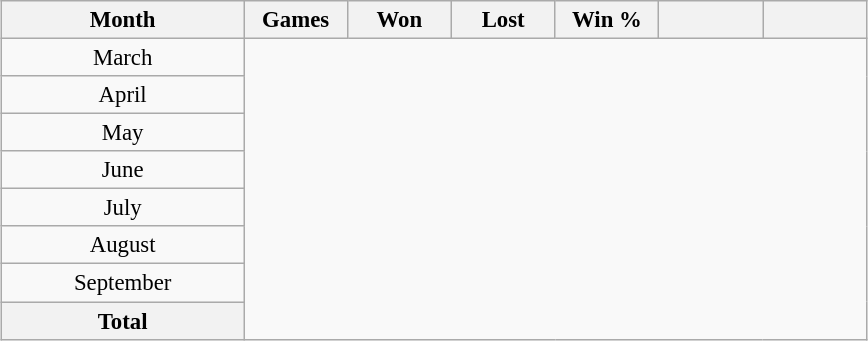<table class="wikitable" style="margin:1em auto; font-size:95%; text-align:center; width:38em;">
<tr>
<th width="28%">Month</th>
<th width="12%">Games</th>
<th width="12%">Won</th>
<th width="12%">Lost</th>
<th width="12%">Win %</th>
<th width="12%"></th>
<th width="12%"></th>
</tr>
<tr>
<td>March</td>
</tr>
<tr>
<td>April</td>
</tr>
<tr>
<td>May</td>
</tr>
<tr>
<td>June</td>
</tr>
<tr>
<td>July</td>
</tr>
<tr>
<td>August</td>
</tr>
<tr>
<td>September</td>
</tr>
<tr>
<th>Total</th>
</tr>
</table>
